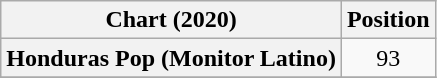<table class="wikitable plainrowheaders sortable" style="text-align:center">
<tr>
<th scope="col">Chart (2020)</th>
<th scope="col">Position</th>
</tr>
<tr>
<th scope="row">Honduras Pop (Monitor Latino)</th>
<td>93</td>
</tr>
<tr>
</tr>
</table>
